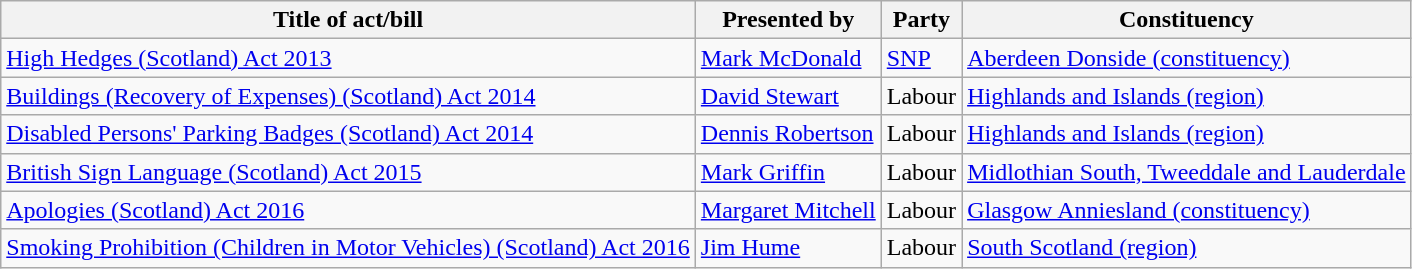<table class="wikitable">
<tr>
<th>Title of act/bill</th>
<th>Presented by</th>
<th>Party</th>
<th>Constituency</th>
</tr>
<tr>
<td><a href='#'>High Hedges (Scotland) Act 2013</a></td>
<td><a href='#'>Mark McDonald</a></td>
<td><a href='#'>SNP</a></td>
<td><a href='#'>Aberdeen Donside (constituency)</a></td>
</tr>
<tr>
<td><a href='#'>Buildings (Recovery of Expenses) (Scotland) Act 2014</a></td>
<td><a href='#'>David Stewart</a></td>
<td>Labour</td>
<td><a href='#'>Highlands and Islands (region)</a></td>
</tr>
<tr>
<td><a href='#'>Disabled Persons' Parking Badges (Scotland) Act 2014</a></td>
<td><a href='#'>Dennis Robertson</a></td>
<td>Labour</td>
<td><a href='#'>Highlands and Islands (region)</a></td>
</tr>
<tr>
<td><a href='#'>British Sign Language (Scotland) Act 2015</a></td>
<td><a href='#'>Mark Griffin</a></td>
<td>Labour</td>
<td><a href='#'>Midlothian South, Tweeddale and Lauderdale</a></td>
</tr>
<tr>
<td><a href='#'>Apologies (Scotland) Act 2016</a></td>
<td><a href='#'>Margaret Mitchell</a></td>
<td>Labour</td>
<td><a href='#'>Glasgow Anniesland (constituency)</a></td>
</tr>
<tr>
<td><a href='#'>Smoking Prohibition (Children in Motor Vehicles) (Scotland) Act 2016</a></td>
<td><a href='#'>Jim Hume</a></td>
<td>Labour</td>
<td><a href='#'>South Scotland (region)</a></td>
</tr>
</table>
